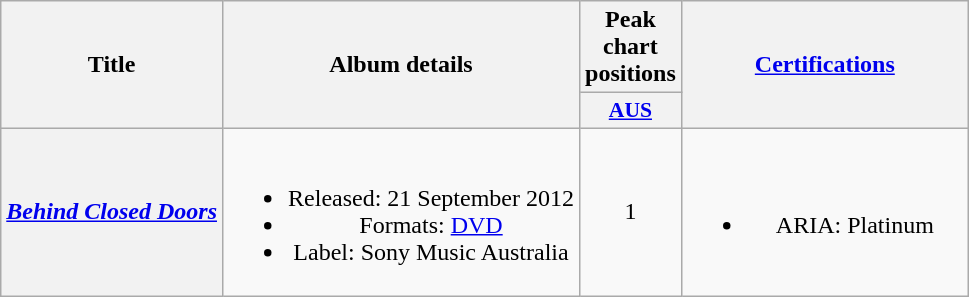<table class="wikitable plainrowheaders" style="text-align:center;">
<tr>
<th scope="col" rowspan="2">Title</th>
<th scope="col" rowspan="2">Album details</th>
<th scope="col" colspan="1">Peak chart positions</th>
<th scope="col" rowspan="2" style="width:11.5em;"><a href='#'>Certifications</a></th>
</tr>
<tr>
<th scope="col" style="width:3em;font-size:90%;"><a href='#'>AUS</a><br></th>
</tr>
<tr>
<th scope="row"><em><a href='#'>Behind Closed Doors</a></em></th>
<td><br><ul><li>Released: 21 September 2012</li><li>Formats: <a href='#'>DVD</a></li><li>Label: Sony Music Australia</li></ul></td>
<td>1</td>
<td><br><ul><li>ARIA: Platinum</li></ul></td>
</tr>
</table>
